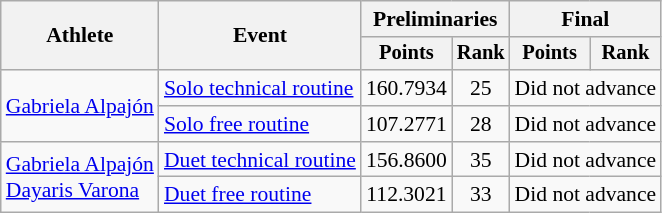<table class="wikitable" style="text-align:center; font-size:90%;">
<tr>
<th rowspan="2">Athlete</th>
<th rowspan="2">Event</th>
<th colspan="2">Preliminaries</th>
<th colspan="2">Final</th>
</tr>
<tr style="font-size:95%">
<th>Points</th>
<th>Rank</th>
<th>Points</th>
<th>Rank</th>
</tr>
<tr>
<td align=left rowspan=2><a href='#'>Gabriela Alpajón</a></td>
<td align=left><a href='#'>Solo technical routine</a></td>
<td>160.7934</td>
<td>25</td>
<td colspan=2>Did not advance</td>
</tr>
<tr>
<td align=left><a href='#'>Solo free routine</a></td>
<td>107.2771</td>
<td>28</td>
<td colspan=2>Did not advance</td>
</tr>
<tr>
<td align=left rowspan=2><a href='#'>Gabriela Alpajón</a><br> <a href='#'>Dayaris Varona</a></td>
<td align=left><a href='#'>Duet technical routine</a></td>
<td>156.8600</td>
<td>35</td>
<td colspan=2>Did not advance</td>
</tr>
<tr>
<td align=left><a href='#'>Duet free routine</a></td>
<td>112.3021</td>
<td>33</td>
<td colspan=2>Did not advance</td>
</tr>
</table>
